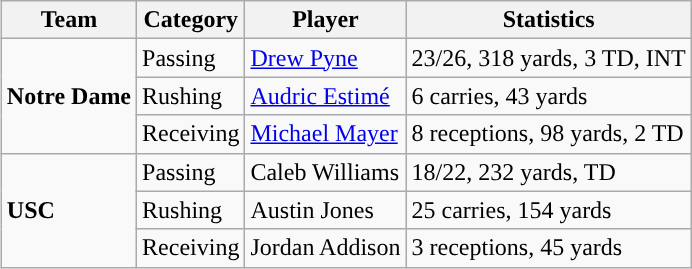<table class="wikitable" style="float: right;">
<tr>
<th>Team</th>
<th>Category</th>
<th>Player</th>
<th>Statistics</th>
</tr>
<tr>
<td rowspan=3><strong>Notre Dame</strong></td>
<td>Passing</td>
<td><a href='#'>Drew Pyne</a></td>
<td>23/26, 318 yards, 3 TD, INT</td>
</tr>
<tr>
<td>Rushing</td>
<td><a href='#'>Audric Estimé</a></td>
<td>6 carries, 43 yards</td>
</tr>
<tr>
<td>Receiving</td>
<td><a href='#'>Michael Mayer</a></td>
<td>8 receptions, 98 yards, 2 TD</td>
</tr>
<tr>
<td rowspan=3><strong>USC</strong></td>
<td>Passing</td>
<td>Caleb Williams</td>
<td>18/22, 232 yards, TD</td>
</tr>
<tr>
<td>Rushing</td>
<td>Austin Jones</td>
<td>25 carries, 154 yards</td>
</tr>
<tr>
<td>Receiving</td>
<td>Jordan Addison</td>
<td>3 receptions, 45 yards</td>
</tr>
</table>
